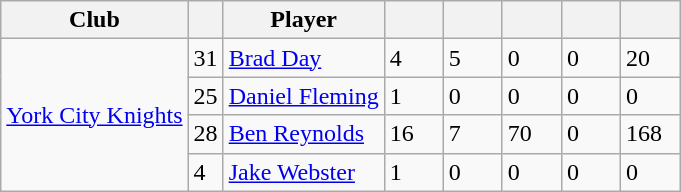<table class="wikitable defaultcenter col2left">
<tr>
<th>Club</th>
<th></th>
<th>Player</th>
<th style="width:2em;"></th>
<th style="width:2em;"></th>
<th style="width:2em;"></th>
<th style="width:2em;"></th>
<th style="width:2em;"></th>
</tr>
<tr>
<td rowspan="4" style="text-align:left;"> <a href='#'>York City Knights</a></td>
<td style="text-align:center;">31</td>
<td style="text-align:left;"> <a href='#'>Brad Day</a></td>
<td>4</td>
<td>5</td>
<td>0</td>
<td>0</td>
<td>20</td>
</tr>
<tr>
<td>25</td>
<td> <a href='#'>Daniel Fleming</a></td>
<td>1</td>
<td>0</td>
<td>0</td>
<td>0</td>
<td>0</td>
</tr>
<tr>
<td>28</td>
<td> <a href='#'>Ben Reynolds</a></td>
<td>16</td>
<td>7</td>
<td>70</td>
<td>0</td>
<td>168</td>
</tr>
<tr>
<td>4</td>
<td> <a href='#'>Jake Webster</a></td>
<td>1</td>
<td>0</td>
<td>0</td>
<td>0</td>
<td>0</td>
</tr>
</table>
